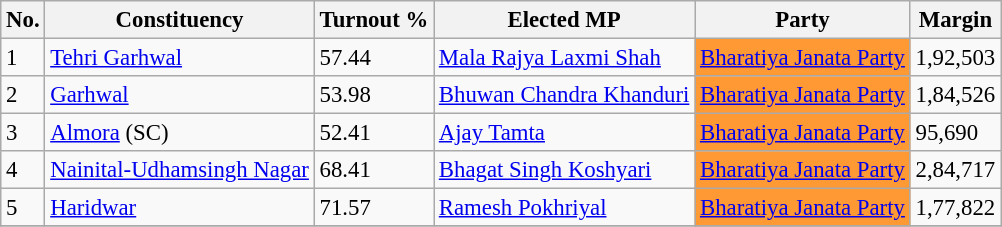<table class="sortable wikitable" style="font-size: 95%;">
<tr>
<th>No.</th>
<th>Constituency</th>
<th>Turnout %</th>
<th>Elected MP</th>
<th>Party</th>
<th>Margin</th>
</tr>
<tr>
<td>1</td>
<td><a href='#'>Tehri Garhwal</a></td>
<td>57.44 </td>
<td><a href='#'>Mala Rajya Laxmi Shah</a></td>
<td bgcolor=#FF9933><a href='#'>Bharatiya Janata Party</a></td>
<td>1,92,503</td>
</tr>
<tr>
<td>2</td>
<td><a href='#'>Garhwal</a></td>
<td>53.98 </td>
<td><a href='#'>Bhuwan Chandra Khanduri</a></td>
<td bgcolor=#FF9933><a href='#'>Bharatiya Janata Party</a></td>
<td>1,84,526</td>
</tr>
<tr>
<td>3</td>
<td><a href='#'>Almora</a> (SC)</td>
<td>52.41 </td>
<td><a href='#'>Ajay Tamta</a></td>
<td bgcolor=#FF9933><a href='#'>Bharatiya Janata Party</a></td>
<td>95,690</td>
</tr>
<tr>
<td>4</td>
<td><a href='#'>Nainital-Udhamsingh Nagar</a></td>
<td>68.41 </td>
<td><a href='#'>Bhagat Singh Koshyari</a></td>
<td bgcolor=#FF9933><a href='#'>Bharatiya Janata Party</a></td>
<td>2,84,717</td>
</tr>
<tr>
<td>5</td>
<td><a href='#'>Haridwar</a></td>
<td>71.57 </td>
<td><a href='#'>Ramesh Pokhriyal</a></td>
<td bgcolor=#FF9933><a href='#'>Bharatiya Janata Party</a></td>
<td>1,77,822</td>
</tr>
<tr>
</tr>
</table>
